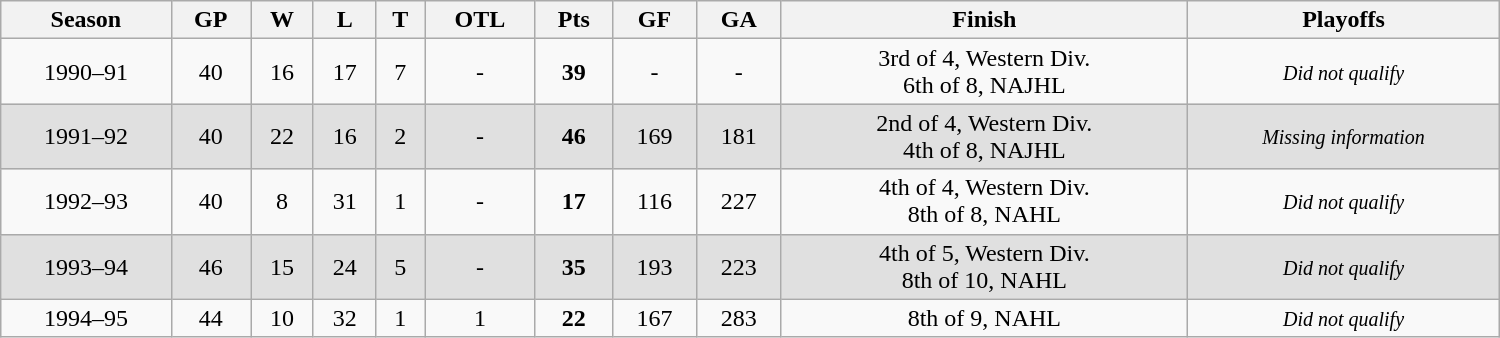<table class="wikitable" style="text-align:center" width=1000>
<tr>
<th>Season</th>
<th>GP</th>
<th>W</th>
<th>L</th>
<th>T</th>
<th>OTL</th>
<th>Pts</th>
<th>GF</th>
<th>GA</th>
<th>Finish</th>
<th>Playoffs</th>
</tr>
<tr>
<td>1990–91</td>
<td>40</td>
<td>16</td>
<td>17</td>
<td>7</td>
<td>-</td>
<td><strong>39</strong></td>
<td>-</td>
<td>-</td>
<td>3rd of 4, Western Div.<br>6th of 8, NAJHL</td>
<td><small><em>Did not qualify</em></small></td>
</tr>
<tr bgcolor=e0e0e0>
<td>1991–92</td>
<td>40</td>
<td>22</td>
<td>16</td>
<td>2</td>
<td>-</td>
<td><strong>46</strong></td>
<td>169</td>
<td>181</td>
<td>2nd of 4, Western Div.<br>4th of 8, NAJHL</td>
<td><small><em>Missing information</em></small></td>
</tr>
<tr>
<td>1992–93</td>
<td>40</td>
<td>8</td>
<td>31</td>
<td>1</td>
<td>-</td>
<td><strong>17</strong></td>
<td>116</td>
<td>227</td>
<td>4th of 4, Western Div.<br>8th of 8, NAHL</td>
<td><small><em>Did not qualify</em></small></td>
</tr>
<tr bgcolor=e0e0e0>
<td>1993–94</td>
<td>46</td>
<td>15</td>
<td>24</td>
<td>5</td>
<td>-</td>
<td><strong>35</strong></td>
<td>193</td>
<td>223</td>
<td>4th of 5, Western Div.<br>8th of 10, NAHL</td>
<td><small><em>Did not qualify</em></small></td>
</tr>
<tr>
<td>1994–95</td>
<td>44</td>
<td>10</td>
<td>32</td>
<td>1</td>
<td>1</td>
<td><strong>22</strong></td>
<td>167</td>
<td>283</td>
<td>8th of 9, NAHL</td>
<td><small><em>Did not qualify</em></small></td>
</tr>
</table>
